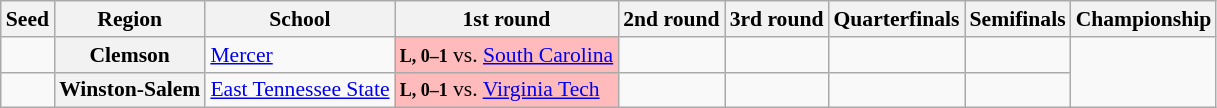<table class="sortable wikitable" style="white-space:nowrap; font-size:90%;">
<tr>
<th>Seed</th>
<th>Region</th>
<th>School</th>
<th>1st round</th>
<th>2nd round</th>
<th>3rd round</th>
<th>Quarterfinals</th>
<th>Semifinals</th>
<th>Championship</th>
</tr>
<tr>
<td></td>
<th>Clemson</th>
<td><a href='#'>Mercer</a></td>
<td style="background:#FBB"><small><strong>L, 0–1</strong></small> vs. <a href='#'>South Carolina</a></td>
<td></td>
<td></td>
<td></td>
<td></td>
</tr>
<tr>
<td></td>
<th>Winston-Salem</th>
<td><a href='#'>East Tennessee State</a></td>
<td style="background:#FBB"><small><strong>L, 0–1</strong></small>  vs. <a href='#'>Virginia Tech</a></td>
<td></td>
<td></td>
<td></td>
<td></td>
</tr>
</table>
